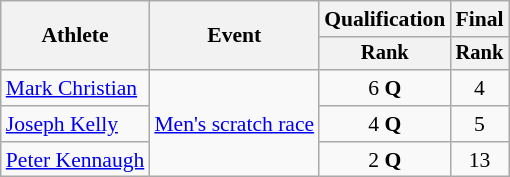<table class="wikitable" style="font-size:90%;">
<tr>
<th rowspan=2>Athlete</th>
<th rowspan=2>Event</th>
<th>Qualification</th>
<th>Final</th>
</tr>
<tr style="font-size:95%">
<th>Rank</th>
<th>Rank</th>
</tr>
<tr align=center>
<td align=left><a href='#'>Mark Christian</a></td>
<td align=left rowspan=3><a href='#'>Men's scratch race</a></td>
<td>6 <strong>Q</strong></td>
<td>4</td>
</tr>
<tr align=center>
<td align=left><a href='#'>Joseph Kelly</a></td>
<td>4 <strong>Q</strong></td>
<td>5</td>
</tr>
<tr align=center>
<td align=left><a href='#'>Peter Kennaugh</a></td>
<td>2 <strong>Q</strong></td>
<td>13</td>
</tr>
</table>
